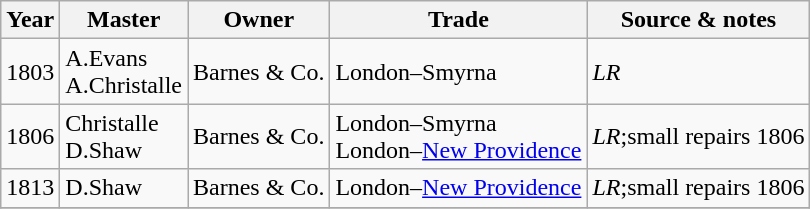<table class=" wikitable">
<tr>
<th>Year</th>
<th>Master</th>
<th>Owner</th>
<th>Trade</th>
<th>Source & notes</th>
</tr>
<tr>
<td>1803</td>
<td>A.Evans<br>A.Christalle</td>
<td>Barnes & Co.</td>
<td>London–Smyrna</td>
<td><em>LR</em></td>
</tr>
<tr>
<td>1806</td>
<td>Christalle<br>D.Shaw</td>
<td>Barnes & Co.</td>
<td>London–Smyrna<br>London–<a href='#'>New Providence</a></td>
<td><em>LR</em>;small repairs 1806</td>
</tr>
<tr>
<td>1813</td>
<td>D.Shaw</td>
<td>Barnes & Co.</td>
<td>London–<a href='#'>New Providence</a></td>
<td><em>LR</em>;small repairs 1806</td>
</tr>
<tr>
</tr>
</table>
